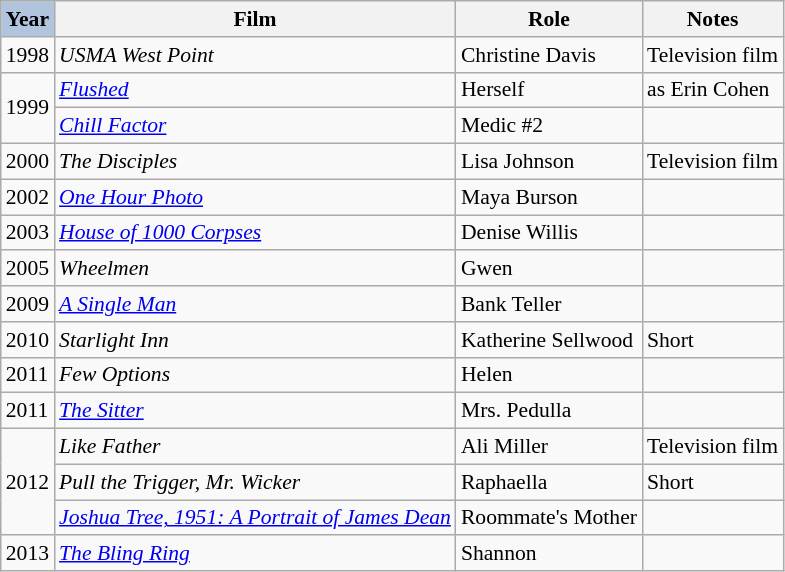<table class="wikitable" style="font-size:90%;">
<tr>
<th style="background:#B0C4DE;">Year</th>
<th>Film</th>
<th>Role</th>
<th>Notes</th>
</tr>
<tr>
<td>1998</td>
<td><em>USMA West Point</em></td>
<td>Christine Davis</td>
<td>Television film</td>
</tr>
<tr>
<td rowspan="2">1999</td>
<td><em><a href='#'>Flushed</a></em></td>
<td>Herself</td>
<td>as Erin Cohen</td>
</tr>
<tr>
<td><em><a href='#'>Chill Factor</a></em></td>
<td>Medic #2</td>
<td></td>
</tr>
<tr>
<td>2000</td>
<td><em>The Disciples</em></td>
<td>Lisa Johnson</td>
<td>Television film</td>
</tr>
<tr>
<td>2002</td>
<td><em><a href='#'>One Hour Photo</a></em></td>
<td>Maya Burson</td>
<td></td>
</tr>
<tr>
<td>2003</td>
<td><em><a href='#'>House of 1000 Corpses</a></em></td>
<td>Denise Willis</td>
<td></td>
</tr>
<tr>
<td>2005</td>
<td><em>Wheelmen</em></td>
<td>Gwen</td>
<td></td>
</tr>
<tr>
<td>2009</td>
<td><em><a href='#'>A Single Man</a></em></td>
<td>Bank Teller</td>
<td></td>
</tr>
<tr>
<td>2010</td>
<td><em>Starlight Inn</em></td>
<td>Katherine Sellwood</td>
<td>Short</td>
</tr>
<tr>
<td>2011</td>
<td><em>Few Options</em></td>
<td>Helen</td>
<td></td>
</tr>
<tr>
<td>2011</td>
<td><em><a href='#'>The Sitter</a></em></td>
<td>Mrs. Pedulla</td>
<td></td>
</tr>
<tr>
<td rowspan=3>2012</td>
<td><em>Like Father</em></td>
<td>Ali Miller</td>
<td>Television film</td>
</tr>
<tr>
<td><em>Pull the Trigger, Mr. Wicker</em></td>
<td>Raphaella</td>
<td>Short</td>
</tr>
<tr>
<td><em><a href='#'>Joshua Tree, 1951: A Portrait of James Dean</a></em></td>
<td>Roommate's Mother</td>
<td></td>
</tr>
<tr>
<td>2013</td>
<td><em><a href='#'>The Bling Ring</a></em></td>
<td>Shannon</td>
<td></td>
</tr>
</table>
